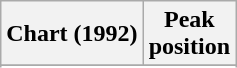<table class="wikitable sortable plainrowheaders" style="text-align:center">
<tr>
<th scope="col">Chart (1992)</th>
<th scope="col">Peak<br>position</th>
</tr>
<tr>
</tr>
<tr>
</tr>
</table>
